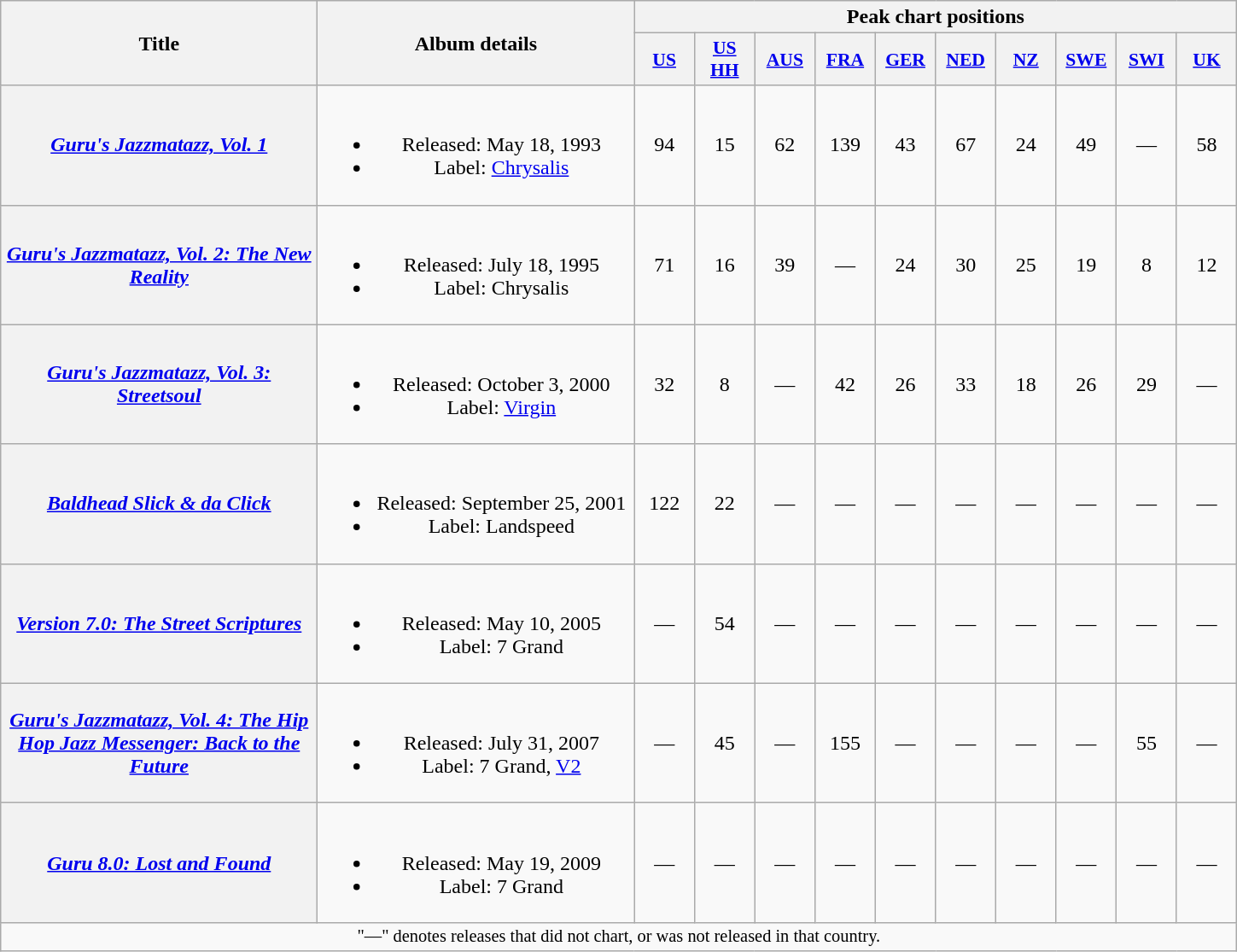<table class="wikitable plainrowheaders" style="text-align:center;">
<tr>
<th scope="col" rowspan="2" style="width:15em;">Title</th>
<th scope="col" rowspan="2" style="width:15em;">Album details</th>
<th scope="col" colspan="11">Peak chart positions</th>
</tr>
<tr>
<th scope="col" style="width:2.8em;font-size:90%;"><a href='#'>US</a><br></th>
<th scope="col" style="width:2.8em;font-size:90%;"><a href='#'>US HH</a><br></th>
<th scope="col" style="width:2.8em;font-size:90%;"><a href='#'>AUS</a><br></th>
<th scope="col" style="width:2.8em;font-size:90%;"><a href='#'>FRA</a><br></th>
<th scope="col" style="width:2.8em;font-size:90%;"><a href='#'>GER</a><br></th>
<th scope="col" style="width:2.8em;font-size:90%;"><a href='#'>NED</a><br></th>
<th scope="col" style="width:2.8em;font-size:90%;"><a href='#'>NZ</a><br></th>
<th scope="col" style="width:2.8em;font-size:90%;"><a href='#'>SWE</a><br></th>
<th scope="col" style="width:2.8em;font-size:90%;"><a href='#'>SWI</a><br></th>
<th scope="col" style="width:2.8em;font-size:90%;"><a href='#'>UK</a><br></th>
</tr>
<tr>
<th scope="row"><em><a href='#'>Guru's Jazzmatazz, Vol. 1</a></em></th>
<td><br><ul><li>Released: May 18, 1993</li><li>Label: <a href='#'>Chrysalis</a></li></ul></td>
<td>94</td>
<td>15</td>
<td>62</td>
<td>139</td>
<td>43</td>
<td>67</td>
<td>24</td>
<td>49</td>
<td>—</td>
<td>58</td>
</tr>
<tr>
<th scope="row"><em><a href='#'>Guru's Jazzmatazz, Vol. 2: The New Reality</a></em></th>
<td><br><ul><li>Released: July 18, 1995</li><li>Label: Chrysalis</li></ul></td>
<td>71</td>
<td>16</td>
<td>39</td>
<td>—</td>
<td>24</td>
<td>30</td>
<td>25</td>
<td>19</td>
<td>8</td>
<td>12</td>
</tr>
<tr>
<th scope="row"><em><a href='#'>Guru's Jazzmatazz, Vol. 3: Streetsoul</a></em></th>
<td><br><ul><li>Released: October 3, 2000</li><li>Label: <a href='#'>Virgin</a></li></ul></td>
<td>32</td>
<td>8</td>
<td>—</td>
<td>42</td>
<td>26</td>
<td>33</td>
<td>18</td>
<td>26</td>
<td>29</td>
<td>—</td>
</tr>
<tr>
<th scope="row"><em><a href='#'>Baldhead Slick & da Click</a></em></th>
<td><br><ul><li>Released: September 25, 2001</li><li>Label: Landspeed</li></ul></td>
<td>122</td>
<td>22</td>
<td>—</td>
<td>—</td>
<td>—</td>
<td>—</td>
<td>—</td>
<td>—</td>
<td>—</td>
<td>—</td>
</tr>
<tr>
<th scope="row"><em><a href='#'>Version 7.0: The Street Scriptures</a></em></th>
<td><br><ul><li>Released: May 10, 2005</li><li>Label: 7 Grand</li></ul></td>
<td>—</td>
<td>54</td>
<td>—</td>
<td>—</td>
<td>—</td>
<td>—</td>
<td>—</td>
<td>—</td>
<td>—</td>
<td>—</td>
</tr>
<tr>
<th scope="row"><em><a href='#'>Guru's Jazzmatazz, Vol. 4: The Hip Hop Jazz Messenger: Back to the Future</a></em></th>
<td><br><ul><li>Released: July 31, 2007</li><li>Label: 7 Grand, <a href='#'>V2</a></li></ul></td>
<td>—</td>
<td>45</td>
<td>—</td>
<td>155</td>
<td>—</td>
<td>—</td>
<td>—</td>
<td>—</td>
<td>55</td>
<td>—</td>
</tr>
<tr>
<th scope="row"><em><a href='#'>Guru 8.0: Lost and Found</a></em></th>
<td><br><ul><li>Released: May 19, 2009</li><li>Label: 7 Grand</li></ul></td>
<td>—</td>
<td>—</td>
<td>—</td>
<td>—</td>
<td>—</td>
<td>—</td>
<td>—</td>
<td>—</td>
<td>—</td>
<td>—</td>
</tr>
<tr>
<td colspan="17" style="font-size:85%;">"—" denotes releases that did not chart, or was not released in that country.</td>
</tr>
</table>
